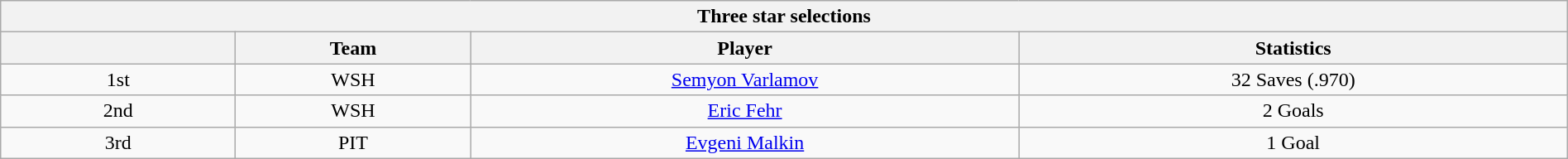<table class="wikitable" style="width:100%;text-align: center;">
<tr>
<th colspan=4>Three star selections</th>
</tr>
<tr>
<th style="width:15%;"></th>
<th style="width:15%;">Team</th>
<th style="width:35%;">Player</th>
<th style="width:35%;">Statistics</th>
</tr>
<tr>
<td>1st</td>
<td>WSH</td>
<td><a href='#'>Semyon Varlamov</a></td>
<td>32 Saves (.970)</td>
</tr>
<tr>
<td>2nd</td>
<td>WSH</td>
<td><a href='#'>Eric Fehr</a></td>
<td>2 Goals</td>
</tr>
<tr>
<td>3rd</td>
<td>PIT</td>
<td><a href='#'>Evgeni Malkin</a></td>
<td>1 Goal</td>
</tr>
</table>
